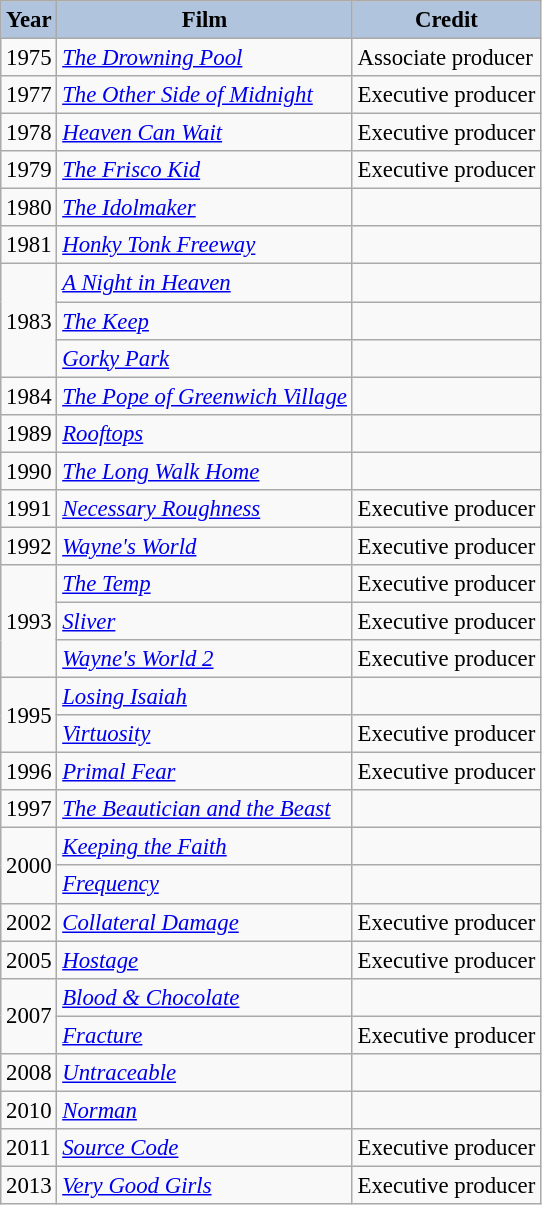<table class="wikitable" style="font-size:95%;">
<tr>
<th style="background:#B0C4DE;">Year</th>
<th style="background:#B0C4DE;">Film</th>
<th style="background:#B0C4DE;">Credit</th>
</tr>
<tr>
<td>1975</td>
<td><em><a href='#'>The Drowning Pool</a></em></td>
<td>Associate producer</td>
</tr>
<tr>
<td>1977</td>
<td><em><a href='#'>The Other Side of Midnight</a></em></td>
<td>Executive producer</td>
</tr>
<tr>
<td>1978</td>
<td><em><a href='#'>Heaven Can Wait</a></em></td>
<td>Executive producer</td>
</tr>
<tr>
<td>1979</td>
<td><em><a href='#'>The Frisco Kid</a></em></td>
<td>Executive producer</td>
</tr>
<tr>
<td>1980</td>
<td><em><a href='#'>The Idolmaker</a></em></td>
<td></td>
</tr>
<tr>
<td>1981</td>
<td><em><a href='#'>Honky Tonk Freeway</a></em></td>
<td></td>
</tr>
<tr>
<td rowspan=3>1983</td>
<td><em><a href='#'>A Night in Heaven</a></em></td>
<td></td>
</tr>
<tr>
<td><em><a href='#'>The Keep</a></em></td>
<td></td>
</tr>
<tr>
<td><em><a href='#'>Gorky Park</a></em></td>
<td></td>
</tr>
<tr>
<td>1984</td>
<td><em><a href='#'>The Pope of Greenwich Village</a></em></td>
<td></td>
</tr>
<tr>
<td>1989</td>
<td><em><a href='#'>Rooftops</a></em></td>
<td></td>
</tr>
<tr>
<td>1990</td>
<td><em><a href='#'>The Long Walk Home</a></em></td>
<td></td>
</tr>
<tr>
<td>1991</td>
<td><em><a href='#'>Necessary Roughness</a></em></td>
<td>Executive producer</td>
</tr>
<tr>
<td>1992</td>
<td><em><a href='#'>Wayne's World</a></em></td>
<td>Executive producer</td>
</tr>
<tr>
<td rowspan=3>1993</td>
<td><em><a href='#'>The Temp</a></em></td>
<td>Executive producer</td>
</tr>
<tr>
<td><em><a href='#'>Sliver</a></em></td>
<td>Executive producer</td>
</tr>
<tr>
<td><em><a href='#'>Wayne's World 2</a></em></td>
<td>Executive producer</td>
</tr>
<tr>
<td rowspan=2>1995</td>
<td><em><a href='#'>Losing Isaiah</a></em></td>
<td></td>
</tr>
<tr>
<td><em><a href='#'>Virtuosity</a></em></td>
<td>Executive producer</td>
</tr>
<tr>
<td>1996</td>
<td><em><a href='#'>Primal Fear</a></em></td>
<td>Executive producer</td>
</tr>
<tr>
<td>1997</td>
<td><em><a href='#'>The Beautician and the Beast</a></em></td>
<td></td>
</tr>
<tr>
<td rowspan=2>2000</td>
<td><em><a href='#'>Keeping the Faith</a></em></td>
<td></td>
</tr>
<tr>
<td><em><a href='#'>Frequency</a></em></td>
<td></td>
</tr>
<tr>
<td>2002</td>
<td><em><a href='#'>Collateral Damage</a></em></td>
<td>Executive producer</td>
</tr>
<tr>
<td>2005</td>
<td><em><a href='#'>Hostage</a></em></td>
<td>Executive producer</td>
</tr>
<tr>
<td rowspan=2>2007</td>
<td><em><a href='#'>Blood & Chocolate</a></em></td>
<td></td>
</tr>
<tr>
<td><em><a href='#'>Fracture</a></em></td>
<td>Executive producer</td>
</tr>
<tr>
<td>2008</td>
<td><em><a href='#'>Untraceable</a></em></td>
<td></td>
</tr>
<tr>
<td>2010</td>
<td><em><a href='#'>Norman</a></em></td>
<td></td>
</tr>
<tr>
<td>2011</td>
<td><em><a href='#'>Source Code</a></em></td>
<td>Executive producer</td>
</tr>
<tr>
<td>2013</td>
<td><em><a href='#'>Very Good Girls</a></em></td>
<td>Executive producer</td>
</tr>
</table>
